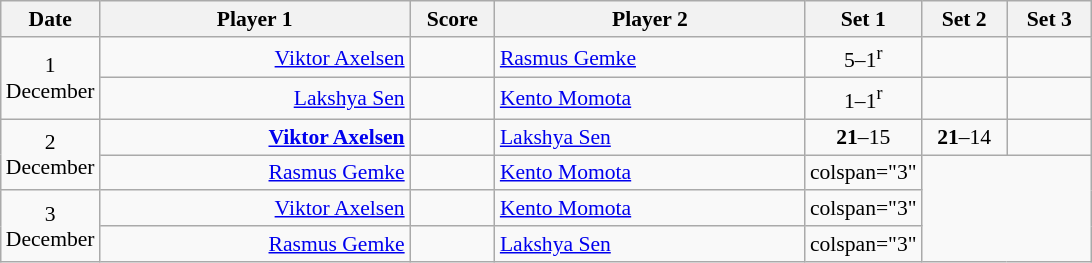<table class="wikitable" style="font-size:90%; text-align:center">
<tr>
<th width="50">Date</th>
<th width="200">Player 1</th>
<th width="50">Score</th>
<th width="200">Player 2</th>
<th width="50">Set 1</th>
<th width="50">Set 2</th>
<th width="50">Set 3</th>
</tr>
<tr>
<td rowspan=2>1 December</td>
<td align="right"><a href='#'>Viktor Axelsen</a> </td>
<td></td>
<td align="left"> <a href='#'>Rasmus Gemke</a></td>
<td>5–1<sup>r</sup></td>
<td></td>
<td></td>
</tr>
<tr>
<td align="right"><a href='#'>Lakshya Sen</a> </td>
<td></td>
<td align="left"> <a href='#'>Kento Momota</a></td>
<td>1–1<sup>r</sup></td>
<td></td>
<td></td>
</tr>
<tr>
<td rowspan=2>2 December</td>
<td align="right"><strong><a href='#'>Viktor Axelsen</a> </strong></td>
<td></td>
<td align="left"> <a href='#'>Lakshya Sen</a></td>
<td><strong>21</strong>–15</td>
<td><strong>21</strong>–14</td>
<td></td>
</tr>
<tr>
<td align="right"><a href='#'>Rasmus Gemke</a> </td>
<td></td>
<td align="left"> <a href='#'>Kento Momota</a></td>
<td>colspan="3" </td>
</tr>
<tr>
<td rowspan=2>3 December</td>
<td align="right"><a href='#'>Viktor Axelsen</a> </td>
<td></td>
<td align="left"> <a href='#'>Kento Momota</a></td>
<td>colspan="3" </td>
</tr>
<tr>
<td align="right"><a href='#'>Rasmus Gemke</a> </td>
<td></td>
<td align="left"> <a href='#'>Lakshya Sen</a></td>
<td>colspan="3" </td>
</tr>
</table>
